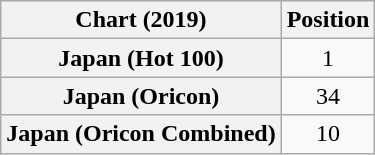<table class="wikitable plainrowheaders" style="text-align:center">
<tr>
<th scope="col">Chart (2019)</th>
<th scope="col">Position</th>
</tr>
<tr>
<th scope="row">Japan (Hot 100)</th>
<td>1</td>
</tr>
<tr>
<th scope="row">Japan (Oricon)</th>
<td>34</td>
</tr>
<tr>
<th scope="row">Japan (Oricon Combined)</th>
<td>10</td>
</tr>
</table>
